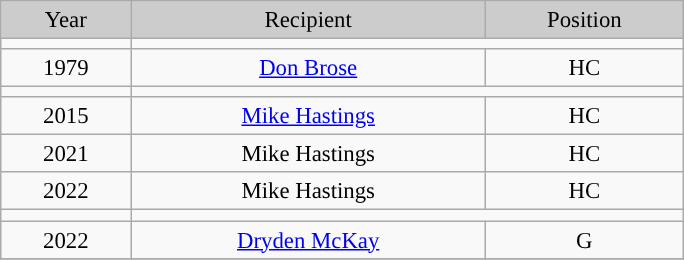<table class="wikitable"; style="text-align:center; font-size: 95%; width:30em">
<tr>
<td style="background:#cccccc;">Year</td>
<td style="background:#cccccc;">Recipient</td>
<td style="background:#cccccc;">Position</td>
</tr>
<tr>
<td><a href='#'></a></td>
</tr>
<tr>
<td>1979</td>
<td><a href='#'>Don Brose</a></td>
<td>HC</td>
</tr>
<tr>
<td><a href='#'></a></td>
</tr>
<tr>
<td>2015</td>
<td><a href='#'>Mike Hastings</a></td>
<td>HC</td>
</tr>
<tr>
<td>2021</td>
<td>Mike Hastings</td>
<td>HC</td>
</tr>
<tr>
<td>2022</td>
<td>Mike Hastings</td>
<td>HC</td>
</tr>
<tr>
<td><a href='#'></a></td>
</tr>
<tr>
<td>2022</td>
<td><a href='#'>Dryden McKay</a></td>
<td>G</td>
</tr>
<tr>
</tr>
</table>
